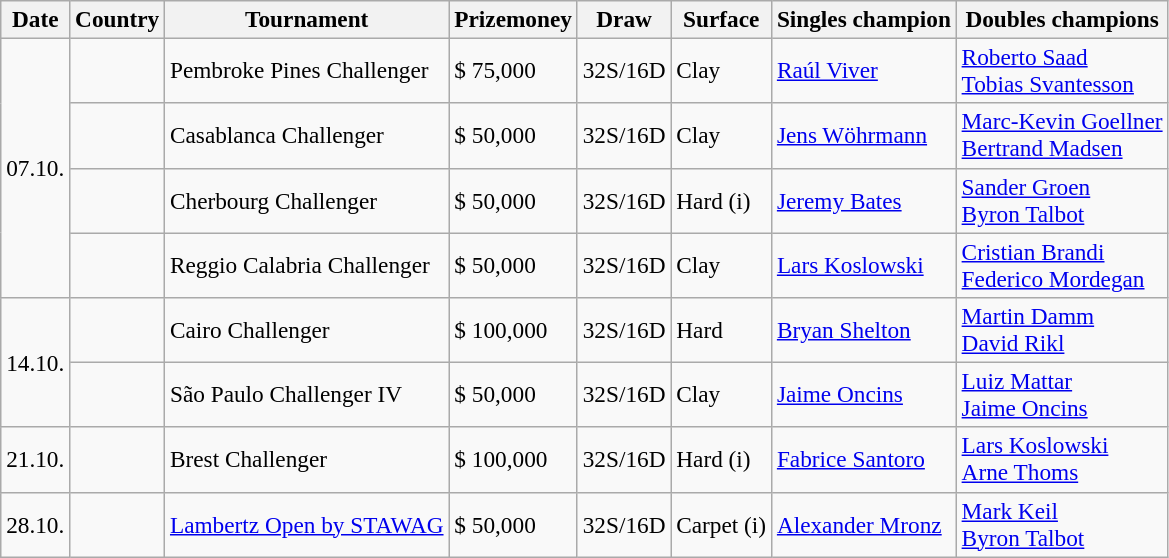<table class="sortable wikitable" style=font-size:97%>
<tr>
<th>Date</th>
<th>Country</th>
<th>Tournament</th>
<th>Prizemoney</th>
<th>Draw</th>
<th>Surface</th>
<th>Singles champion</th>
<th>Doubles champions</th>
</tr>
<tr>
<td rowspan="4">07.10.</td>
<td></td>
<td>Pembroke Pines Challenger</td>
<td>$ 75,000</td>
<td>32S/16D</td>
<td>Clay</td>
<td> <a href='#'>Raúl Viver</a></td>
<td> <a href='#'>Roberto Saad</a><br> <a href='#'>Tobias Svantesson</a></td>
</tr>
<tr>
<td></td>
<td>Casablanca Challenger</td>
<td>$ 50,000</td>
<td>32S/16D</td>
<td>Clay</td>
<td> <a href='#'>Jens Wöhrmann</a></td>
<td> <a href='#'>Marc-Kevin Goellner</a><br> <a href='#'>Bertrand Madsen</a></td>
</tr>
<tr>
<td></td>
<td>Cherbourg Challenger</td>
<td>$ 50,000</td>
<td>32S/16D</td>
<td>Hard (i)</td>
<td> <a href='#'>Jeremy Bates</a></td>
<td> <a href='#'>Sander Groen</a><br> <a href='#'>Byron Talbot</a></td>
</tr>
<tr>
<td></td>
<td>Reggio Calabria Challenger</td>
<td>$ 50,000</td>
<td>32S/16D</td>
<td>Clay</td>
<td> <a href='#'>Lars Koslowski</a></td>
<td> <a href='#'>Cristian Brandi</a><br> <a href='#'>Federico Mordegan</a></td>
</tr>
<tr>
<td rowspan="2">14.10.</td>
<td></td>
<td>Cairo Challenger</td>
<td>$ 100,000</td>
<td>32S/16D</td>
<td>Hard</td>
<td> <a href='#'>Bryan Shelton</a></td>
<td> <a href='#'>Martin Damm</a><br> <a href='#'>David Rikl</a></td>
</tr>
<tr>
<td></td>
<td>São Paulo Challenger IV</td>
<td>$ 50,000</td>
<td>32S/16D</td>
<td>Clay</td>
<td> <a href='#'>Jaime Oncins</a></td>
<td> <a href='#'>Luiz Mattar</a><br> <a href='#'>Jaime Oncins</a></td>
</tr>
<tr>
<td>21.10.</td>
<td></td>
<td>Brest Challenger</td>
<td>$ 100,000</td>
<td>32S/16D</td>
<td>Hard (i)</td>
<td> <a href='#'>Fabrice Santoro</a></td>
<td> <a href='#'>Lars Koslowski</a><br> <a href='#'>Arne Thoms</a></td>
</tr>
<tr>
<td>28.10.</td>
<td></td>
<td><a href='#'>Lambertz Open by STAWAG</a></td>
<td>$ 50,000</td>
<td>32S/16D</td>
<td>Carpet (i)</td>
<td> <a href='#'>Alexander Mronz</a></td>
<td> <a href='#'>Mark Keil</a><br> <a href='#'>Byron Talbot</a></td>
</tr>
</table>
